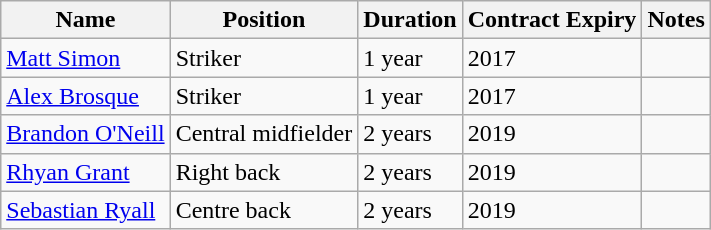<table class="wikitable">
<tr>
<th>Name</th>
<th>Position</th>
<th>Duration</th>
<th>Contract Expiry</th>
<th>Notes</th>
</tr>
<tr>
<td> <a href='#'>Matt Simon</a></td>
<td>Striker</td>
<td>1 year</td>
<td>2017</td>
<td></td>
</tr>
<tr>
<td> <a href='#'>Alex Brosque</a></td>
<td>Striker</td>
<td>1 year</td>
<td>2017</td>
<td></td>
</tr>
<tr>
<td> <a href='#'>Brandon O'Neill</a></td>
<td>Central midfielder</td>
<td>2 years</td>
<td>2019</td>
<td></td>
</tr>
<tr>
<td> <a href='#'>Rhyan Grant</a></td>
<td>Right back</td>
<td>2 years</td>
<td>2019</td>
<td></td>
</tr>
<tr>
<td> <a href='#'>Sebastian Ryall</a></td>
<td>Centre back</td>
<td>2 years</td>
<td>2019</td>
<td></td>
</tr>
</table>
